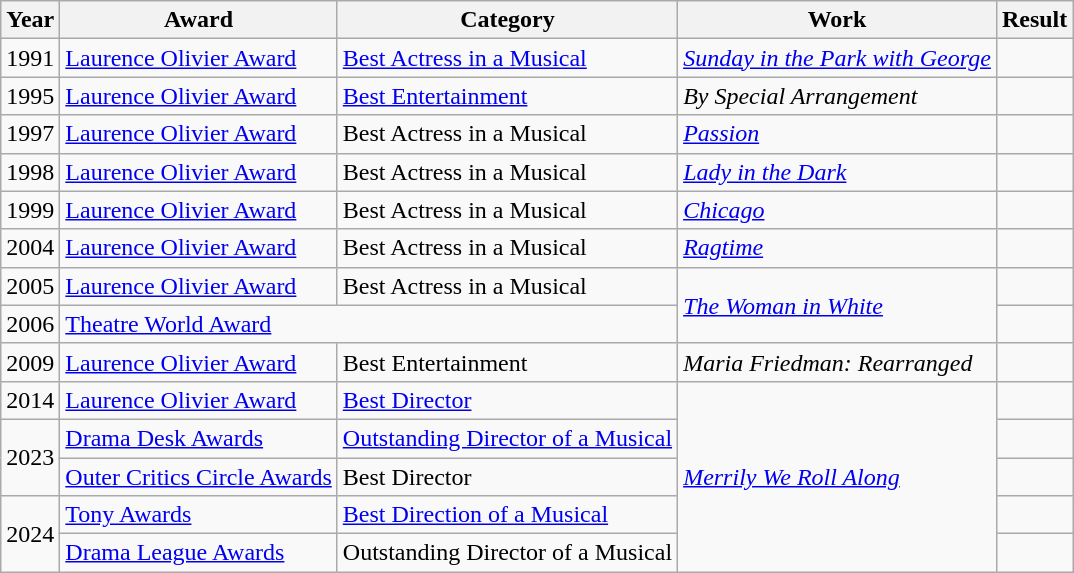<table class="wikitable">
<tr>
<th>Year</th>
<th>Award</th>
<th>Category</th>
<th>Work</th>
<th>Result</th>
</tr>
<tr>
<td>1991</td>
<td><a href='#'>Laurence Olivier Award</a></td>
<td><a href='#'>Best Actress in a Musical</a></td>
<td><em><a href='#'>Sunday in the Park with George</a></em></td>
<td></td>
</tr>
<tr>
<td>1995</td>
<td><a href='#'>Laurence Olivier Award</a></td>
<td><a href='#'>Best Entertainment</a></td>
<td><em>By Special Arrangement</em></td>
<td></td>
</tr>
<tr>
<td>1997</td>
<td><a href='#'>Laurence Olivier Award</a></td>
<td>Best Actress in a Musical</td>
<td><em><a href='#'>Passion</a></em></td>
<td></td>
</tr>
<tr>
<td>1998</td>
<td><a href='#'>Laurence Olivier Award</a></td>
<td>Best Actress in a Musical</td>
<td><em><a href='#'>Lady in the Dark</a></em></td>
<td></td>
</tr>
<tr>
<td>1999</td>
<td><a href='#'>Laurence Olivier Award</a></td>
<td>Best Actress in a Musical</td>
<td><em><a href='#'>Chicago</a></em></td>
<td></td>
</tr>
<tr>
<td>2004</td>
<td><a href='#'>Laurence Olivier Award</a></td>
<td>Best Actress in a Musical</td>
<td><em><a href='#'>Ragtime</a></em></td>
<td></td>
</tr>
<tr>
<td>2005</td>
<td><a href='#'>Laurence Olivier Award</a></td>
<td>Best Actress in a Musical</td>
<td rowspan="2"><em><a href='#'>The Woman in White</a></em></td>
<td></td>
</tr>
<tr>
<td>2006</td>
<td colspan="2"><a href='#'>Theatre World Award</a></td>
<td></td>
</tr>
<tr>
<td>2009</td>
<td><a href='#'>Laurence Olivier Award</a></td>
<td>Best Entertainment</td>
<td><em>Maria Friedman: Rearranged</em></td>
<td></td>
</tr>
<tr>
<td>2014</td>
<td><a href='#'>Laurence Olivier Award</a></td>
<td><a href='#'>Best Director</a></td>
<td rowspan="5"><em><a href='#'>Merrily We Roll Along</a></em></td>
<td></td>
</tr>
<tr>
<td rowspan="2">2023</td>
<td><a href='#'>Drama Desk Awards</a></td>
<td><a href='#'>Outstanding Director of a Musical</a></td>
<td></td>
</tr>
<tr>
<td><a href='#'>Outer Critics Circle Awards</a></td>
<td>Best Director</td>
<td></td>
</tr>
<tr>
<td rowspan="2">2024</td>
<td><a href='#'>Tony Awards</a></td>
<td><a href='#'>Best Direction of a Musical</a></td>
<td></td>
</tr>
<tr>
<td><a href='#'>Drama League Awards</a></td>
<td>Outstanding Director of a Musical</td>
<td></td>
</tr>
</table>
